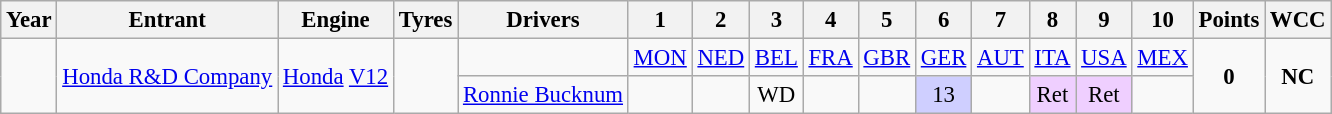<table class="wikitable" style="text-align:center; font-size:95%">
<tr>
<th>Year</th>
<th>Entrant</th>
<th>Engine</th>
<th>Tyres</th>
<th>Drivers</th>
<th>1</th>
<th>2</th>
<th>3</th>
<th>4</th>
<th>5</th>
<th>6</th>
<th>7</th>
<th>8</th>
<th>9</th>
<th>10</th>
<th>Points</th>
<th>WCC</th>
</tr>
<tr>
<td rowspan="2"></td>
<td rowspan="2"><a href='#'>Honda R&D Company</a></td>
<td rowspan="2"><a href='#'>Honda</a> <a href='#'>V12</a></td>
<td rowspan="2"></td>
<td></td>
<td><a href='#'>MON</a></td>
<td><a href='#'>NED</a></td>
<td><a href='#'>BEL</a></td>
<td><a href='#'>FRA</a></td>
<td><a href='#'>GBR</a></td>
<td><a href='#'>GER</a></td>
<td><a href='#'>AUT</a></td>
<td><a href='#'>ITA</a></td>
<td><a href='#'>USA</a></td>
<td><a href='#'>MEX</a></td>
<td rowspan="2"><strong>0</strong></td>
<td rowspan="2"><strong>NC</strong></td>
</tr>
<tr>
<td><a href='#'>Ronnie Bucknum</a></td>
<td></td>
<td></td>
<td>WD</td>
<td></td>
<td></td>
<td style="background:#CFCFFF;">13</td>
<td></td>
<td style="background:#EFCFFF;">Ret</td>
<td style="background:#EFCFFF;">Ret</td>
<td></td>
</tr>
</table>
